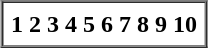<table border="1" cellspacing="0" cellpadding="5" align="center">
<tr>
<th>1 2 3 4 5 6 7 8 9 10</th>
</tr>
</table>
